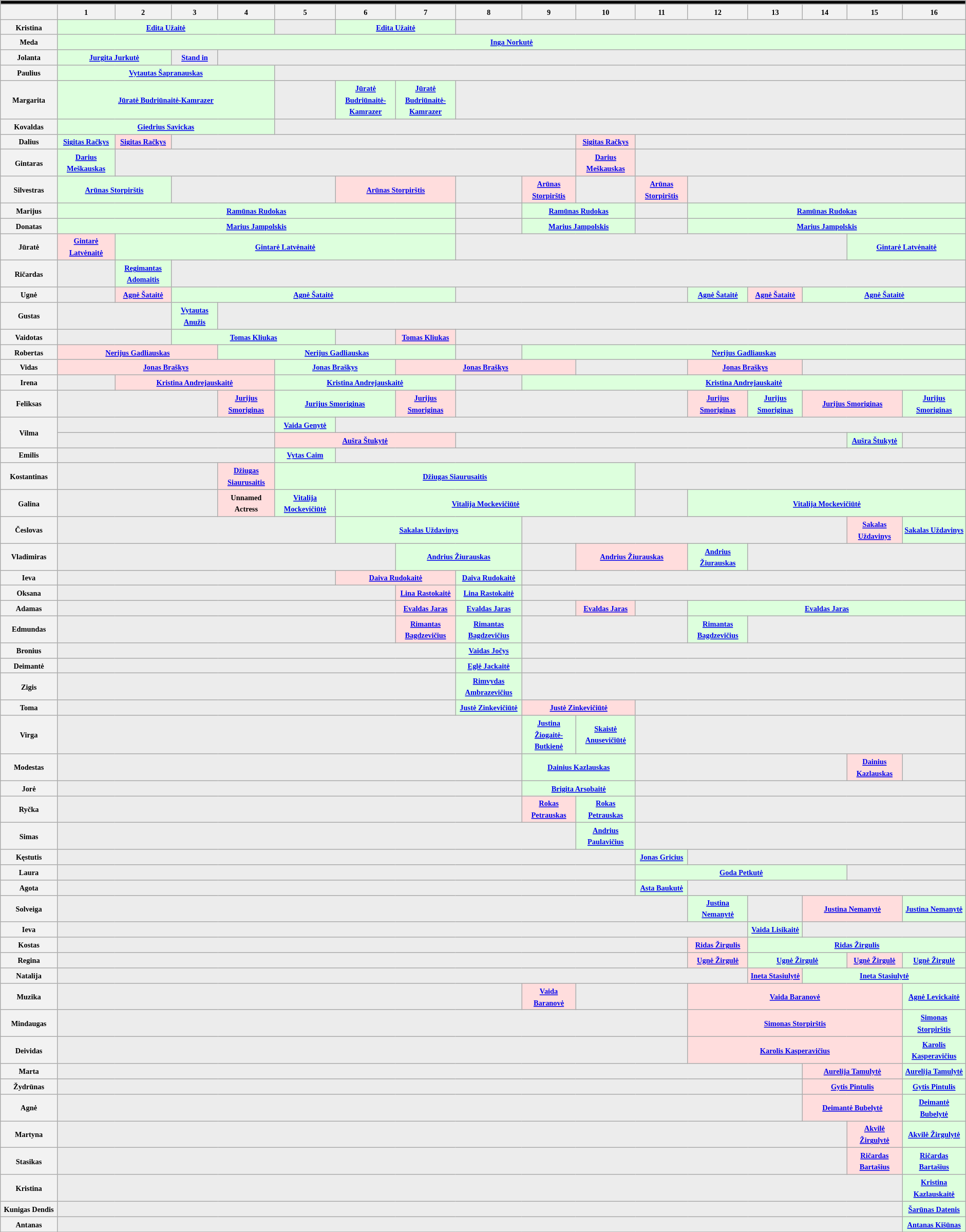<table class="wikitable" style="text-align:center; font-size:60%; line-height:15px;">
<tr>
<th style="background:#000;" colspan="17"></th>
</tr>
<tr>
<th style="width:3%;"></th>
<th style="width:3%;">1</th>
<th style="width:3%;">2</th>
<th style="width:3%;">3</th>
<th style="width:3%;">4</th>
<th style="width:3%;">5</th>
<th style="width:3%;">6</th>
<th style="width:3%;">7</th>
<th style="width:3%;">8</th>
<th style="width:3%;">9</th>
<th style="width:3%;">10</th>
<th style="width:3%;">11</th>
<th style="width:3%;">12</th>
<th style="width:3%;">13</th>
<th style="width:3%;">14</th>
<th style="width:3%;">15</th>
<th style="width:3%;">16</th>
</tr>
<tr>
<th>Kristina</th>
<td colspan="4" style="background: #dfd;"><strong><a href='#'>Edita Užaitė</a></strong></td>
<td colspan="1" style="background: #ececec;"></td>
<td colspan="2" style="background: #dfd;"><strong><a href='#'>Edita Užaitė</a></strong></td>
<td colspan="9" style="background: #ececec;"></td>
</tr>
<tr>
<th>Meda</th>
<td colspan="16" style="background: #dfd;"><strong><a href='#'>Inga Norkutė</a></strong></td>
</tr>
<tr>
<th>Jolanta</th>
<td colspan="2" style="background: #dfd;"><strong><a href='#'>Jurgita Jurkutė</a></strong></td>
<td colspan="1" style="background: #ececec;"><strong><a href='#'>Stand in</a></strong> </td>
<td colspan="13" style="background: #ececec;"></td>
</tr>
<tr>
<th>Paulius</th>
<td colspan="4" style="background: #dfd;"><strong><a href='#'>Vytautas Šapranauskas</a></strong></td>
<td colspan="12" style="background: #ececec;"></td>
</tr>
<tr>
<th>Margarita</th>
<td colspan="4" style="background: #dfd;"><strong><a href='#'>Jūratė Budriūnaitė-Kamrazer</a></strong></td>
<td colspan="1" style="background: #ececec;"></td>
<td colspan="1" style="background: #dfd;"><strong><a href='#'>Jūratė Budriūnaitė-Kamrazer</a></strong></td>
<td colspan="1" style="background: #dfd;"><strong><a href='#'>Jūratė Budriūnaitė-Kamrazer</a></strong></td>
<td colspan="9" style="background: #ececec;"></td>
</tr>
<tr>
<th>Kovaldas</th>
<td colspan="4" style="background: #dfd;"><strong><a href='#'>Giedrius Savickas</a></strong></td>
<td colspan="12" style="background: #ececec;"></td>
</tr>
<tr>
<th>Dalius</th>
<td colspan="1" style="background: #dfd;"><strong><a href='#'>Sigitas Račkys</a></strong></td>
<td colspan="1" style="background: #fdd;"><strong><a href='#'>Sigitas Račkys</a></strong></td>
<td colspan="7" style="background: #ececec;"></td>
<td colspan="1" style="background: #fdd;"><strong><a href='#'>Sigitas Račkys</a></strong></td>
<td colspan="6" style="background: #ececec;"></td>
</tr>
<tr>
<th>Gintaras</th>
<td colspan="1" style="background: #dfd;"><strong><a href='#'>Darius Meškauskas</a></strong></td>
<td colspan="8" style="background: #ececec;"></td>
<td colspan="1" style="background: #fdd;"><strong><a href='#'>Darius Meškauskas</a></strong></td>
<td colspan="6" style="background: #ececec;"></td>
</tr>
<tr>
<th>Silvestras</th>
<td colspan="2" style="background: #dfd;"><strong><a href='#'>Arūnas Storpirštis</a></strong></td>
<td colspan="3" style="background: #ececec;"></td>
<td colspan="2" style="background: #fdd;"><strong><a href='#'>Arūnas Storpirštis</a></strong></td>
<td colspan="1" style="background: #ececec;"></td>
<td colspan="1" style="background: #fdd;"><strong><a href='#'>Arūnas Storpirštis</a></strong></td>
<td colspan="1" style="background: #ececec;"></td>
<td colspan="1" style="background: #fdd;"><strong><a href='#'>Arūnas Storpirštis</a></strong></td>
<td colspan="5" style="background: #ececec;"></td>
</tr>
<tr>
<th>Marijus</th>
<td colspan="7" style="background: #dfd;"><strong><a href='#'>Ramūnas Rudokas</a></strong></td>
<td colspan="1" style="background: #ececec;"></td>
<td colspan="2" style="background: #dfd;"><strong><a href='#'>Ramūnas Rudokas</a></strong></td>
<td colspan="1" style="background: #ececec;"></td>
<td colspan="5" style="background: #dfd;"><strong><a href='#'>Ramūnas Rudokas</a></strong></td>
</tr>
<tr>
<th>Donatas</th>
<td colspan="7" style="background: #dfd;"><strong><a href='#'>Marius Jampolskis</a></strong></td>
<td colspan="1" style="background: #ececec;"></td>
<td colspan="2" style="background: #dfd;"><strong><a href='#'>Marius Jampolskis</a></strong></td>
<td colspan="1" style="background: #ececec;"></td>
<td colspan="5" style="background: #dfd;"><strong><a href='#'>Marius Jampolskis</a></strong></td>
</tr>
<tr>
<th>Jūratė</th>
<td colspan="1" style="background: #fdd;"><strong><a href='#'>Gintarė Latvėnaitė</a></strong></td>
<td colspan="6" style="background: #dfd;"><strong><a href='#'>Gintarė Latvėnaitė</a></strong></td>
<td colspan="7" style="background: #ececec;"></td>
<td colspan="2" style="background: #dfd;"><strong><a href='#'>Gintarė Latvėnaitė</a></strong></td>
</tr>
<tr>
<th>Ričardas</th>
<td colspan="1" style="background: #ececec;"></td>
<td colspan="1" style="background: #dfd;"><strong><a href='#'>Regimantas Adomaitis</a></strong></td>
<td colspan="14" style="background: #ececec;"></td>
</tr>
<tr>
<th>Ugnė</th>
<td colspan="1" style="background: #ececec;"></td>
<td colspan="1" style="background: #fdd;"><strong><a href='#'>Agnė Šataitė</a></strong></td>
<td colspan="5" style="background: #dfd;"><strong><a href='#'>Agnė Šataitė</a></strong></td>
<td colspan="4" style="background: #ececec;"></td>
<td colspan="1" style="background: #dfd;"><strong><a href='#'>Agnė Šataitė</a></strong></td>
<td colspan="1" style="background: #fdd;"><strong><a href='#'>Agnė Šataitė</a></strong></td>
<td colspan="3" style="background: #dfd;"><strong><a href='#'>Agnė Šataitė</a></strong></td>
</tr>
<tr>
<th>Gustas</th>
<td colspan="2" style="background: #ececec;"></td>
<td colspan="1" style="background: #dfd;"><strong><a href='#'>Vytautas Anužis</a></strong></td>
<td colspan="13" style="background: #ececec;"></td>
</tr>
<tr>
<th>Vaidotas</th>
<td colspan="2" style="background: #ececec;"></td>
<td colspan="3" style="background: #dfd;"><strong><a href='#'>Tomas Kliukas</a></strong></td>
<td colspan="1" style="background: #ececec;"></td>
<td colspan="1" style="background: #fdd;"><strong><a href='#'>Tomas Kliukas</a></strong></td>
<td colspan="9" style="background: #ececec;"></td>
</tr>
<tr>
<th>Robertas</th>
<td colspan="3" style="background: #fdd;"><strong><a href='#'>Nerijus Gadliauskas</a></strong></td>
<td colspan="4" style="background: #dfd;"><strong><a href='#'>Nerijus Gadliauskas</a></strong></td>
<td colspan="1" style="background: #ececec;"></td>
<td colspan="8" style="background: #dfd;"><strong><a href='#'>Nerijus Gadliauskas</a></strong></td>
</tr>
<tr>
<th>Vidas</th>
<td colspan="4" style="background: #fdd;"><strong><a href='#'>Jonas Braškys</a></strong></td>
<td colspan="2" style="background: #dfd;"><strong><a href='#'>Jonas Braškys</a></strong></td>
<td colspan="3" style="background: #fdd;"><strong><a href='#'>Jonas Braškys</a></strong></td>
<td colspan="2" style="background: #ececec;"></td>
<td colspan="2" style="background: #fdd;"><strong><a href='#'>Jonas Braškys</a></strong></td>
<td colspan="3" style="background: #ececec;"></td>
</tr>
<tr>
<th>Irena</th>
<td colspan="1" style="background: #ececec;"></td>
<td colspan="3" style="background: #fdd;"><strong><a href='#'>Kristina Andrejauskaitė</a></strong></td>
<td colspan="3" style="background: #dfd;"><strong><a href='#'>Kristina Andrejauskaitė</a></strong></td>
<td colspan="1" style="background: #ececec;"></td>
<td colspan="8" style="background: #dfd;"><strong><a href='#'>Kristina Andrejauskaitė</a></strong></td>
</tr>
<tr>
<th>Feliksas</th>
<td colspan="3" style="background: #ececec;"></td>
<td colspan="1" style="background: #fdd;"><strong><a href='#'>Jurijus Smoriginas</a></strong></td>
<td colspan="2" style="background: #dfd;"><strong><a href='#'>Jurijus Smoriginas</a></strong></td>
<td colspan="1" style="background: #fdd;"><strong><a href='#'>Jurijus Smoriginas</a></strong></td>
<td colspan="4" style="background: #ececec;"></td>
<td colspan="1" style="background: #fdd;"><strong><a href='#'>Jurijus Smoriginas</a></strong></td>
<td colspan="1" style="background: #dfd;"><strong><a href='#'>Jurijus Smoriginas</a></strong></td>
<td colspan="2" style="background: #fdd;"><strong><a href='#'>Jurijus Smoriginas</a></strong></td>
<td colspan="1" style="background: #dfd;"><strong><a href='#'>Jurijus Smoriginas</a></strong></td>
</tr>
<tr>
<th rowspan="2">Vilma</th>
<td colspan="4" style="background: #ececec;"></td>
<td colspan="1" style="background: #dfd;"><strong><a href='#'>Vaida Genytė</a></strong> </td>
<td colspan="11" style="background: #ececec;"></td>
</tr>
<tr>
<td colspan="4" style="background: #ececec;"></td>
<td colspan="3" style="background: #fdd;"><strong><a href='#'>Aušra Štukytė</a></strong></td>
<td colspan="7" style="background: #ececec;"></td>
<td colspan="1" style="background: #dfd;"><strong><a href='#'>Aušra Štukytė</a></strong></td>
<td colspan="1" style="background: #ececec;"></td>
</tr>
<tr>
<th>Emilis</th>
<td colspan="4" style="background: #ececec;"></td>
<td colspan="1" style="background: #dfd;"><strong><a href='#'>Vytas Caim</a></strong></td>
<td colspan="11" style="background: #ececec;"></td>
</tr>
<tr>
<th>Kostantinas</th>
<td colspan="3" style="background: #ececec;"></td>
<td colspan="1" style="background: #fdd;"><strong><a href='#'>Džiugas Siaurusaitis</a></strong></td>
<td colspan="6" style="background: #dfd;"><strong><a href='#'>Džiugas Siaurusaitis</a></strong></td>
<td colspan="6" style="background: #ececec;"></td>
</tr>
<tr>
<th>Galina</th>
<td colspan="3" style="background: #ececec;"></td>
<td colspan="1" style="background: #fdd;"><strong>Unnamed Actress</strong></td>
<td colspan="1" style="background: #dfd;"><strong><a href='#'>Vitalija Mockevičiūtė</a></strong></td>
<td colspan="5" style="background: #dfd;"><strong><a href='#'>Vitalija Mockevičiūtė</a></strong></td>
<td colspan="1" style="background: #ececec;"></td>
<td colspan="5" style="background: #dfd;"><strong><a href='#'>Vitalija Mockevičiūtė</a></strong></td>
</tr>
<tr>
<th>Česlovas</th>
<td colspan="5" style="background: #ececec;"></td>
<td colspan="3" style="background: #dfd;"><strong><a href='#'>Sakalas Uždavinys</a></strong></td>
<td colspan="6" style="background: #ececec;"></td>
<td colspan="1" style="background: #fdd;"><strong><a href='#'>Sakalas Uždavinys</a></strong></td>
<td colspan="1" style="background: #dfd;"><strong><a href='#'>Sakalas Uždavinys</a></strong></td>
</tr>
<tr>
<th>Vladimiras</th>
<td colspan="6" style="background: #ececec;"></td>
<td colspan="2" style="background: #dfd;"><strong><a href='#'>Andrius Žiurauskas</a></strong></td>
<td colspan="1" style="background: #ececec;"></td>
<td colspan="2" style="background: #fdd;"><strong><a href='#'>Andrius Žiurauskas</a></strong></td>
<td colspan="1" style="background: #dfd;"><strong><a href='#'>Andrius Žiurauskas</a></strong></td>
<td colspan="4" style="background: #ececec;"></td>
</tr>
<tr>
<th>Ieva</th>
<td colspan="5" style="background: #ececec;"></td>
<td colspan="2" style="background: #fdd;"><strong><a href='#'>Daiva Rudokaitė</a></strong></td>
<td colspan="1" style="background: #dfd;"><strong><a href='#'>Daiva Rudokaitė</a></strong></td>
<td colspan="8" style="background: #ececec;"></td>
</tr>
<tr>
<th>Oksana</th>
<td colspan="6" style="background: #ececec;"></td>
<td colspan="1" style="background: #fdd;"><strong><a href='#'>Lina Rastokaitė</a></strong></td>
<td colspan="1" style="background: #dfd;"><strong><a href='#'>Lina Rastokaitė</a></strong></td>
<td colspan="8" style="background: #ececec;"></td>
</tr>
<tr>
<th>Adamas</th>
<td colspan="6" style="background: #ececec;"></td>
<td colspan="1" style="background: #fdd;"><strong><a href='#'>Evaldas Jaras</a></strong></td>
<td colspan="1" style="background: #dfd;"><strong><a href='#'>Evaldas Jaras</a></strong></td>
<td colspan="1" style="background: #ececec;"></td>
<td colspan="1" style="background: #fdd;"><strong><a href='#'>Evaldas Jaras</a></strong></td>
<td colspan="1" style="background: #ececec;"></td>
<td colspan="5" style="background: #dfd;"><strong><a href='#'>Evaldas Jaras</a></strong></td>
</tr>
<tr>
<th>Edmundas</th>
<td colspan="6" style="background: #ececec;"></td>
<td colspan="1" style="background: #fdd;"><strong><a href='#'>Rimantas Bagdzevičius</a></strong></td>
<td colspan="1" style="background: #dfd;"><strong><a href='#'>Rimantas Bagdzevičius</a></strong></td>
<td colspan="3" style="background: #ececec;"></td>
<td colspan="1" style="background: #dfd;"><strong><a href='#'>Rimantas Bagdzevičius</a></strong></td>
<td colspan="4" style="background: #ececec;"></td>
</tr>
<tr>
<th>Bronius</th>
<td colspan="7" style="background: #ececec;"></td>
<td colspan="1" style="background: #dfd;"><strong><a href='#'>Vaidas Jočys</a></strong></td>
<td colspan="8" style="background: #ececec;"></td>
</tr>
<tr>
<th>Deimantė</th>
<td colspan="7" style="background: #ececec;"></td>
<td colspan="1" style="background: #dfd;"><strong><a href='#'>Eglė Jackaitė</a></strong></td>
<td colspan="8" style="background: #ececec;"></td>
</tr>
<tr>
<th>Zigis</th>
<td colspan="7" style="background: #ececec;"></td>
<td colspan="1" style="background: #dfd;"><strong><a href='#'>Rimvydas Ambrazevičius</a></strong></td>
<td colspan="8" style="background: #ececec;"></td>
</tr>
<tr>
<th>Toma</th>
<td colspan="7" style="background: #ececec;"></td>
<td colspan="1" style="background: #dfd;"><strong><a href='#'>Justė Zinkevičiūtė</a></strong></td>
<td colspan="2" style="background: #fdd;"><strong><a href='#'>Justė Zinkevičiūtė</a></strong></td>
<td colspan="6" style="background: #ececec;"></td>
</tr>
<tr>
<th>Virga</th>
<td colspan="8" style="background: #ececec;"></td>
<td colspan="1" style="background: #dfd;"><strong><a href='#'>Justina Žiogaitė-Butkienė</a></strong></td>
<td colspan="1" style="background: #dfd;"><strong><a href='#'>Skaistė Anusevičiūtė</a></strong></td>
<td colspan="6" style="background: #ececec;"></td>
</tr>
<tr>
<th>Modestas</th>
<td colspan="8" style="background: #ececec;"></td>
<td colspan="2" style="background: #dfd;"><strong><a href='#'>Dainius Kazlauskas</a></strong></td>
<td colspan="4" style="background: #ececec;"></td>
<td colspan="1" style="background: #fdd;"><strong><a href='#'>Dainius Kazlauskas</a></strong></td>
<td colspan="1" style="background: #ececec;"></td>
</tr>
<tr>
<th>Jorė</th>
<td colspan="8" style="background: #ececec;"></td>
<td colspan="2" style="background: #dfd;"><strong><a href='#'>Brigita Arsobaitė</a></strong></td>
<td colspan="6" style="background: #ececec;"></td>
</tr>
<tr>
<th>Ryčka</th>
<td colspan="8" style="background: #ececec;"></td>
<td colspan="1" style="background: #fdd;"><strong><a href='#'>Rokas Petrauskas</a></strong></td>
<td colspan="1" style="background: #dfd;"><strong><a href='#'>Rokas Petrauskas</a></strong></td>
<td colspan="6" style="background: #ececec;"></td>
</tr>
<tr>
<th>Simas</th>
<td colspan="9" style="background: #ececec;"></td>
<td colspan="1" style="background: #dfd;"><strong><a href='#'>Andrius Paulavičius</a></strong></td>
<td colspan="6" style="background: #ececec;"></td>
</tr>
<tr>
<th>Kęstutis</th>
<td colspan="10" style="background: #ececec;"></td>
<td colspan="1" style="background: #dfd;"><strong><a href='#'>Jonas Gricius</a></strong></td>
<td colspan="5" style="background: #ececec;"></td>
</tr>
<tr>
<th>Laura</th>
<td colspan="10" style="background: #ececec;"></td>
<td colspan="4" style="background: #dfd;"><strong><a href='#'>Goda Petkutė</a></strong></td>
<td colspan="2" style="background: #ececec;"></td>
</tr>
<tr>
<th>Agota</th>
<td colspan="10" style="background: #ececec;"></td>
<td colspan="1" style="background: #dfd;"><strong><a href='#'>Asta Baukutė</a></strong></td>
<td colspan="5" style="background: #ececec;"></td>
</tr>
<tr>
<th>Solveiga</th>
<td colspan="11" style="background: #ececec;"></td>
<td colspan="1" style="background: #dfd;"><strong><a href='#'>Justina Nemanytė</a></strong></td>
<td colspan="1" style="background: #ececec;"></td>
<td colspan="2" style="background: #fdd;"><strong><a href='#'>Justina Nemanytė</a></strong></td>
<td colspan="1" style="background: #dfd;"><strong><a href='#'>Justina Nemanytė</a></strong></td>
</tr>
<tr>
<th>Ieva</th>
<td colspan="12" style="background: #ececec;"></td>
<td colspan="1" style="background: #dfd;"><strong><a href='#'>Vaida Lisikaitė</a> </strong></td>
<td colspan="3" style="background: #ececec;"></td>
</tr>
<tr>
<th>Kostas</th>
<td colspan="11" style="background: #ececec;"></td>
<td colspan="1" style="background: #fdd;"><strong><a href='#'>Ridas Žirgulis</a> </strong></td>
<td colspan="4" style="background: #dfd;"><strong><a href='#'>Ridas Žirgulis</a> </strong></td>
</tr>
<tr>
<th>Regina</th>
<td colspan="11" style="background: #ececec;"></td>
<td colspan="1" style="background: #fdd;"><strong><a href='#'>Ugnė Žirgulė</a> </strong></td>
<td colspan="2" style="background: #dfd;"><strong><a href='#'>Ugnė Žirgulė</a> </strong></td>
<td colspan="1" style="background: #fdd;"><strong><a href='#'>Ugnė Žirgulė</a> </strong></td>
<td colspan="1" style="background: #dfd;"><strong><a href='#'>Ugnė Žirgulė</a> </strong></td>
</tr>
<tr>
<th>Natalija</th>
<td colspan="12" style="background: #ececec;"></td>
<td colspan="1" style="background: #fdd;"><strong><a href='#'>Ineta Stasiulytė</a> </strong></td>
<td colspan="3" style="background: #dfd;"><strong><a href='#'>Ineta Stasiulytė</a></strong></td>
</tr>
<tr>
<th>Muzika</th>
<td colspan="8" style="background: #ececec;"></td>
<td colspan="1" style="background: #fdd;"><strong><a href='#'>Vaida Baranovė</a></strong></td>
<td colspan="2" style="background: #ececec;"></td>
<td colspan="4" style="background: #fdd;"><strong><a href='#'>Vaida Baranovė</a></strong></td>
<td colspan="1" style="background: #dfd;"><strong><a href='#'>Agnė Levickaitė</a></strong></td>
</tr>
<tr>
<th>Mindaugas</th>
<td colspan="11" style="background: #ececec;"></td>
<td colspan="4" style="background: #fdd;"><strong><a href='#'>Simonas Storpirštis</a> </strong></td>
<td colspan="1" style="background: #dfd;"><strong><a href='#'>Simonas Storpirštis</a></strong></td>
</tr>
<tr>
<th>Deividas</th>
<td colspan="11" style="background: #ececec;"></td>
<td colspan="4" style="background: #fdd;"><strong><a href='#'>Karolis Kasperavičius</a> </strong></td>
<td colspan="1" style="background: #dfd;"><strong><a href='#'>Karolis Kasperavičius</a></strong></td>
</tr>
<tr>
<th>Marta</th>
<td colspan="13" style="background: #ececec;"></td>
<td colspan="2" style="background: #fdd;"><strong><a href='#'>Aurelija Tamulytė</a> </strong></td>
<td colspan="1" style="background: #dfd;"><strong><a href='#'>Aurelija Tamulytė</a></strong></td>
</tr>
<tr>
<th>Žydrūnas</th>
<td colspan="13" style="background: #ececec;"></td>
<td colspan="2" style="background: #fdd;"><strong><a href='#'>Gytis Pintulis</a> </strong></td>
<td colspan="1" style="background: #dfd;"><strong><a href='#'>Gytis Pintulis</a></strong></td>
</tr>
<tr>
<th>Agnė</th>
<td colspan="13" style="background: #ececec;"></td>
<td colspan="2" style="background: #fdd;"><strong><a href='#'>Deimantė Bubelytė</a></strong></td>
<td colspan="1" style="background: #dfd;"><strong><a href='#'>Deimantė Bubelytė</a></strong></td>
</tr>
<tr>
<th>Martyna</th>
<td colspan="14" style="background: #ececec;"></td>
<td colspan="1" style="background: #fdd;"><strong><a href='#'>Akvilė Žirgulytė</a></strong></td>
<td colspan="1" style="background: #dfd;"><strong><a href='#'>Akvilė Žirgulytė</a></strong></td>
</tr>
<tr>
<th>Stasikas</th>
<td colspan="14" style="background: #ececec;"></td>
<td colspan="1" style="background: #fdd;"><strong><a href='#'>Ričardas Bartašius</a></strong></td>
<td colspan="1" style="background: #dfd;"><strong><a href='#'>Ričardas Bartašius</a></strong></td>
</tr>
<tr>
<th>Kristina</th>
<td colspan="15" style="background: #ececec;"></td>
<td colspan="1" style="background: #dfd;"><strong><a href='#'>Kristina Kazlauskaitė</a></strong></td>
</tr>
<tr>
<th>Kunigas Dendis</th>
<td colspan="15" style="background: #ececec;"></td>
<td colspan="1" style="background: #dfd;"><strong><a href='#'>Šarūnas Datenis</a></strong></td>
</tr>
<tr>
<th>Antanas</th>
<td colspan="15" style="background: #ececec;"></td>
<td colspan="1" style="background: #dfd;"><strong><a href='#'>Antanas Kišūnas</a></strong></td>
</tr>
<tr>
</tr>
</table>
